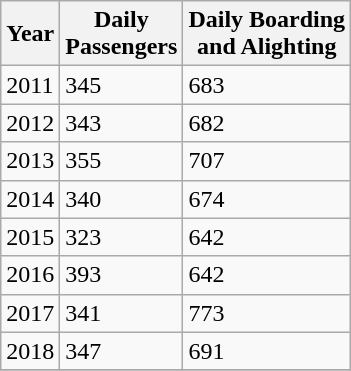<table class="wikitable">
<tr>
<th>Year</th>
<th>Daily<br>Passengers</th>
<th>Daily Boarding<br>and Alighting</th>
</tr>
<tr>
<td>2011</td>
<td>345</td>
<td>683</td>
</tr>
<tr>
<td>2012</td>
<td>343</td>
<td>682</td>
</tr>
<tr>
<td>2013</td>
<td>355</td>
<td>707</td>
</tr>
<tr>
<td>2014</td>
<td>340</td>
<td>674</td>
</tr>
<tr>
<td>2015</td>
<td>323</td>
<td>642</td>
</tr>
<tr>
<td>2016</td>
<td>393</td>
<td>642</td>
</tr>
<tr>
<td>2017</td>
<td>341</td>
<td>773</td>
</tr>
<tr>
<td>2018</td>
<td>347</td>
<td>691</td>
</tr>
<tr>
</tr>
</table>
